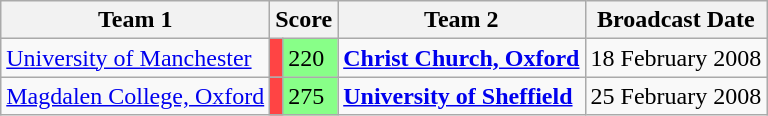<table class="wikitable" border="1">
<tr>
<th>Team 1</th>
<th colspan=2>Score</th>
<th>Team 2</th>
<th>Broadcast Date</th>
</tr>
<tr>
<td><a href='#'>University of Manchester</a></td>
<td style="background:#ff4444"></td>
<td style="background:#88ff88">220</td>
<td><strong><a href='#'>Christ Church, Oxford</a></strong></td>
<td>18 February 2008</td>
</tr>
<tr>
<td><a href='#'>Magdalen College, Oxford</a></td>
<td style="background:#ff4444"></td>
<td style="background:#88ff88">275</td>
<td><strong><a href='#'>University of Sheffield</a></strong></td>
<td>25 February 2008</td>
</tr>
</table>
